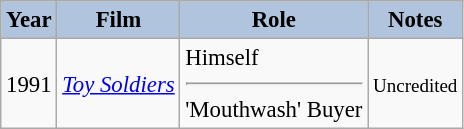<table class="wikitable" style="font-size:95%;">
<tr>
<th style="background:#B0C4DE;">Year</th>
<th style="background:#B0C4DE;">Film</th>
<th style="background:#B0C4DE;">Role</th>
<th style="background:#B0C4DE;">Notes</th>
</tr>
<tr>
<td>1991</td>
<td><em><a href='#'>Toy Soldiers</a></em></td>
<td>Himself<hr>'Mouthwash' Buyer</td>
<td><small>Uncredited</small></td>
</tr>
</table>
